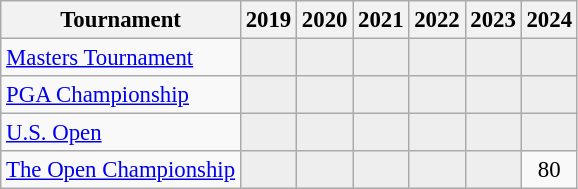<table class="wikitable" style="font-size:95%;text-align:center;">
<tr>
<th>Tournament</th>
<th>2019</th>
<th>2020</th>
<th>2021</th>
<th>2022</th>
<th>2023</th>
<th>2024</th>
</tr>
<tr>
<td align=left><a href='#'>Masters Tournament</a></td>
<td style="background:#eeeeee;"></td>
<td style="background:#eeeeee;"></td>
<td style="background:#eeeeee;"></td>
<td style="background:#eeeeee;"></td>
<td style="background:#eeeeee;"></td>
<td style="background:#eeeeee;"></td>
</tr>
<tr>
<td align=left><a href='#'>PGA Championship</a></td>
<td style="background:#eeeeee;"></td>
<td style="background:#eeeeee;"></td>
<td style="background:#eeeeee;"></td>
<td style="background:#eeeeee;"></td>
<td style="background:#eeeeee;"></td>
<td style="background:#eeeeee;"></td>
</tr>
<tr>
<td align=left><a href='#'>U.S. Open</a></td>
<td style="background:#eeeeee;"></td>
<td style="background:#eeeeee;"></td>
<td style="background:#eeeeee;"></td>
<td style="background:#eeeeee;"></td>
<td style="background:#eeeeee;"></td>
<td style="background:#eeeeee;"></td>
</tr>
<tr>
<td align=left><a href='#'>The Open Championship</a></td>
<td style="background:#eeeeee;"></td>
<td style="background:#eeeeee;"></td>
<td style="background:#eeeeee;"></td>
<td style="background:#eeeeee;"></td>
<td style="background:#eeeeee;"></td>
<td>80</td>
</tr>
</table>
